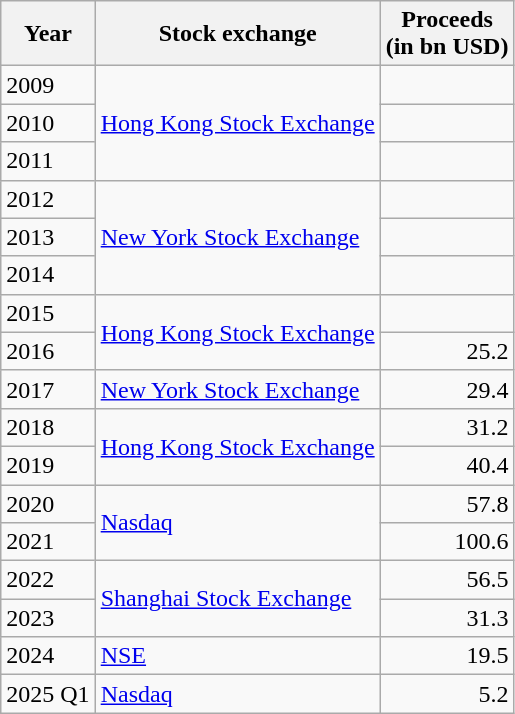<table class="wikitable sortable">
<tr>
<th>Year</th>
<th>Stock exchange</th>
<th>Proceeds<br>(in bn USD)</th>
</tr>
<tr>
<td>2009</td>
<td rowspan="3"><a href='#'>Hong Kong Stock Exchange</a></td>
<td></td>
</tr>
<tr>
<td>2010</td>
<td></td>
</tr>
<tr>
<td>2011</td>
<td></td>
</tr>
<tr>
<td>2012</td>
<td rowspan="3"><a href='#'>New York Stock Exchange</a></td>
<td></td>
</tr>
<tr>
<td>2013</td>
<td></td>
</tr>
<tr>
<td>2014</td>
<td></td>
</tr>
<tr>
<td>2015</td>
<td rowspan="2"><a href='#'>Hong Kong Stock Exchange</a></td>
<td></td>
</tr>
<tr>
<td>2016</td>
<td style="text-align:right">25.2</td>
</tr>
<tr>
<td>2017</td>
<td><a href='#'>New York Stock Exchange</a></td>
<td style="text-align:right">29.4</td>
</tr>
<tr>
<td>2018</td>
<td rowspan="2"><a href='#'>Hong Kong Stock Exchange</a></td>
<td style="text-align:right">31.2</td>
</tr>
<tr>
<td>2019</td>
<td style="text-align:right">40.4</td>
</tr>
<tr>
<td>2020</td>
<td rowspan="2"><a href='#'>Nasdaq</a></td>
<td style="text-align:right">57.8</td>
</tr>
<tr>
<td>2021</td>
<td style="text-align:right">100.6</td>
</tr>
<tr>
<td>2022</td>
<td rowspan="2"><a href='#'>Shanghai Stock Exchange</a></td>
<td style="text-align:right">56.5</td>
</tr>
<tr>
<td>2023</td>
<td style="text-align:right">31.3</td>
</tr>
<tr>
<td>2024</td>
<td rowspan="1"><a href='#'>NSE</a></td>
<td style="text-align:right">19.5</td>
</tr>
<tr>
<td>2025 Q1</td>
<td rowspan="1"><a href='#'>Nasdaq</a></td>
<td style="text-align:right">5.2</td>
</tr>
</table>
